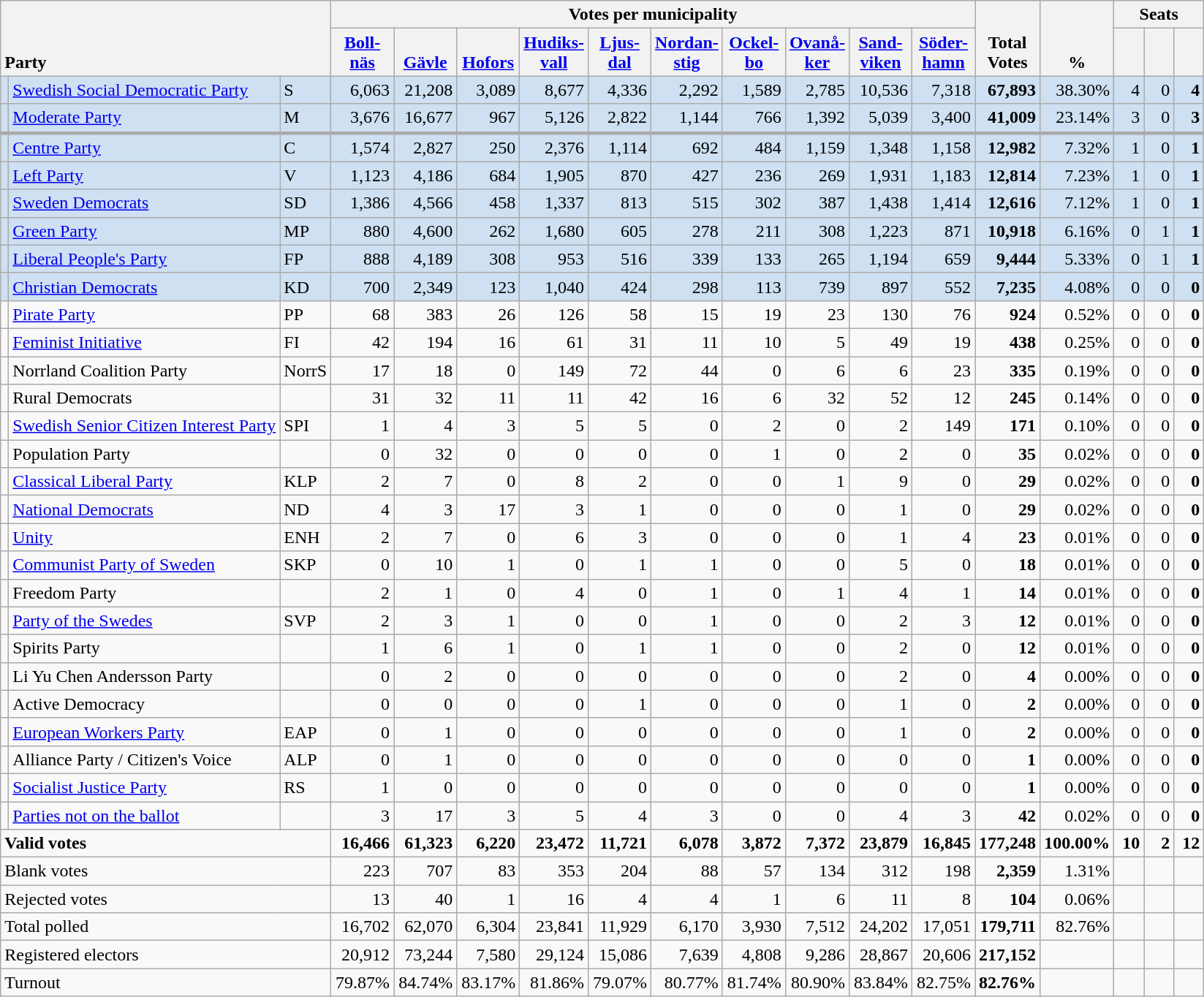<table class="wikitable" border="1" style="text-align:right;">
<tr>
<th style="text-align:left;" valign=bottom rowspan=2 colspan=3>Party</th>
<th colspan=10>Votes per municipality</th>
<th align=center valign=bottom rowspan=2 width="50">Total Votes</th>
<th align=center valign=bottom rowspan=2 width="50">%</th>
<th colspan=3>Seats</th>
</tr>
<tr>
<th align=center valign=bottom width="50"><a href='#'>Boll- näs</a></th>
<th align=center valign=bottom width="50"><a href='#'>Gävle</a></th>
<th align=center valign=bottom width="50"><a href='#'>Hofors</a></th>
<th align=center valign=bottom width="50"><a href='#'>Hudiks- vall</a></th>
<th align=center valign=bottom width="50"><a href='#'>Ljus- dal</a></th>
<th align=center valign=bottom width="50"><a href='#'>Nordan- stig</a></th>
<th align=center valign=bottom width="50"><a href='#'>Ockel- bo</a></th>
<th align=center valign=bottom width="50"><a href='#'>Ovanå- ker</a></th>
<th align=center valign=bottom width="50"><a href='#'>Sand- viken</a></th>
<th align=center valign=bottom width="50"><a href='#'>Söder- hamn</a></th>
<th align=center valign=bottom width="20"><small></small></th>
<th align=center valign=bottom width="20"><small><a href='#'></a></small></th>
<th align=center valign=bottom width="20"><small></small></th>
</tr>
<tr style="background:#CEE0F2;">
<td></td>
<td align=left style="white-space: nowrap;"><a href='#'>Swedish Social Democratic Party</a></td>
<td align=left>S</td>
<td>6,063</td>
<td>21,208</td>
<td>3,089</td>
<td>8,677</td>
<td>4,336</td>
<td>2,292</td>
<td>1,589</td>
<td>2,785</td>
<td>10,536</td>
<td>7,318</td>
<td><strong>67,893</strong></td>
<td>38.30%</td>
<td>4</td>
<td>0</td>
<td><strong>4</strong></td>
</tr>
<tr style="background:#CEE0F2;">
<td></td>
<td align=left><a href='#'>Moderate Party</a></td>
<td align=left>M</td>
<td>3,676</td>
<td>16,677</td>
<td>967</td>
<td>5,126</td>
<td>2,822</td>
<td>1,144</td>
<td>766</td>
<td>1,392</td>
<td>5,039</td>
<td>3,400</td>
<td><strong>41,009</strong></td>
<td>23.14%</td>
<td>3</td>
<td>0</td>
<td><strong>3</strong></td>
</tr>
<tr style="background:#CEE0F2; border-top:3px solid darkgray;">
<td></td>
<td align=left><a href='#'>Centre Party</a></td>
<td align=left>C</td>
<td>1,574</td>
<td>2,827</td>
<td>250</td>
<td>2,376</td>
<td>1,114</td>
<td>692</td>
<td>484</td>
<td>1,159</td>
<td>1,348</td>
<td>1,158</td>
<td><strong>12,982</strong></td>
<td>7.32%</td>
<td>1</td>
<td>0</td>
<td><strong>1</strong></td>
</tr>
<tr style="background:#CEE0F2;">
<td></td>
<td align=left><a href='#'>Left Party</a></td>
<td align=left>V</td>
<td>1,123</td>
<td>4,186</td>
<td>684</td>
<td>1,905</td>
<td>870</td>
<td>427</td>
<td>236</td>
<td>269</td>
<td>1,931</td>
<td>1,183</td>
<td><strong>12,814</strong></td>
<td>7.23%</td>
<td>1</td>
<td>0</td>
<td><strong>1</strong></td>
</tr>
<tr style="background:#CEE0F2;">
<td></td>
<td align=left><a href='#'>Sweden Democrats</a></td>
<td align=left>SD</td>
<td>1,386</td>
<td>4,566</td>
<td>458</td>
<td>1,337</td>
<td>813</td>
<td>515</td>
<td>302</td>
<td>387</td>
<td>1,438</td>
<td>1,414</td>
<td><strong>12,616</strong></td>
<td>7.12%</td>
<td>1</td>
<td>0</td>
<td><strong>1</strong></td>
</tr>
<tr style="background:#CEE0F2;">
<td></td>
<td align=left><a href='#'>Green Party</a></td>
<td align=left>MP</td>
<td>880</td>
<td>4,600</td>
<td>262</td>
<td>1,680</td>
<td>605</td>
<td>278</td>
<td>211</td>
<td>308</td>
<td>1,223</td>
<td>871</td>
<td><strong>10,918</strong></td>
<td>6.16%</td>
<td>0</td>
<td>1</td>
<td><strong>1</strong></td>
</tr>
<tr style="background:#CEE0F2;">
<td></td>
<td align=left><a href='#'>Liberal People's Party</a></td>
<td align=left>FP</td>
<td>888</td>
<td>4,189</td>
<td>308</td>
<td>953</td>
<td>516</td>
<td>339</td>
<td>133</td>
<td>265</td>
<td>1,194</td>
<td>659</td>
<td><strong>9,444</strong></td>
<td>5.33%</td>
<td>0</td>
<td>1</td>
<td><strong>1</strong></td>
</tr>
<tr style="background:#CEE0F2;">
<td></td>
<td align=left><a href='#'>Christian Democrats</a></td>
<td align=left>KD</td>
<td>700</td>
<td>2,349</td>
<td>123</td>
<td>1,040</td>
<td>424</td>
<td>298</td>
<td>113</td>
<td>739</td>
<td>897</td>
<td>552</td>
<td><strong>7,235</strong></td>
<td>4.08%</td>
<td>0</td>
<td>0</td>
<td><strong>0</strong></td>
</tr>
<tr>
<td></td>
<td align=left><a href='#'>Pirate Party</a></td>
<td align=left>PP</td>
<td>68</td>
<td>383</td>
<td>26</td>
<td>126</td>
<td>58</td>
<td>15</td>
<td>19</td>
<td>23</td>
<td>130</td>
<td>76</td>
<td><strong>924</strong></td>
<td>0.52%</td>
<td>0</td>
<td>0</td>
<td><strong>0</strong></td>
</tr>
<tr>
<td></td>
<td align=left><a href='#'>Feminist Initiative</a></td>
<td align=left>FI</td>
<td>42</td>
<td>194</td>
<td>16</td>
<td>61</td>
<td>31</td>
<td>11</td>
<td>10</td>
<td>5</td>
<td>49</td>
<td>19</td>
<td><strong>438</strong></td>
<td>0.25%</td>
<td>0</td>
<td>0</td>
<td><strong>0</strong></td>
</tr>
<tr>
<td></td>
<td align=left>Norrland Coalition Party</td>
<td align=left>NorrS</td>
<td>17</td>
<td>18</td>
<td>0</td>
<td>149</td>
<td>72</td>
<td>44</td>
<td>0</td>
<td>6</td>
<td>6</td>
<td>23</td>
<td><strong>335</strong></td>
<td>0.19%</td>
<td>0</td>
<td>0</td>
<td><strong>0</strong></td>
</tr>
<tr>
<td></td>
<td align=left>Rural Democrats</td>
<td></td>
<td>31</td>
<td>32</td>
<td>11</td>
<td>11</td>
<td>42</td>
<td>16</td>
<td>6</td>
<td>32</td>
<td>52</td>
<td>12</td>
<td><strong>245</strong></td>
<td>0.14%</td>
<td>0</td>
<td>0</td>
<td><strong>0</strong></td>
</tr>
<tr>
<td></td>
<td align=left><a href='#'>Swedish Senior Citizen Interest Party</a></td>
<td align=left>SPI</td>
<td>1</td>
<td>4</td>
<td>3</td>
<td>5</td>
<td>5</td>
<td>0</td>
<td>2</td>
<td>0</td>
<td>2</td>
<td>149</td>
<td><strong>171</strong></td>
<td>0.10%</td>
<td>0</td>
<td>0</td>
<td><strong>0</strong></td>
</tr>
<tr>
<td></td>
<td align=left>Population Party</td>
<td></td>
<td>0</td>
<td>32</td>
<td>0</td>
<td>0</td>
<td>0</td>
<td>0</td>
<td>1</td>
<td>0</td>
<td>2</td>
<td>0</td>
<td><strong>35</strong></td>
<td>0.02%</td>
<td>0</td>
<td>0</td>
<td><strong>0</strong></td>
</tr>
<tr>
<td></td>
<td align=left><a href='#'>Classical Liberal Party</a></td>
<td align=left>KLP</td>
<td>2</td>
<td>7</td>
<td>0</td>
<td>8</td>
<td>2</td>
<td>0</td>
<td>0</td>
<td>1</td>
<td>9</td>
<td>0</td>
<td><strong>29</strong></td>
<td>0.02%</td>
<td>0</td>
<td>0</td>
<td><strong>0</strong></td>
</tr>
<tr>
<td></td>
<td align=left><a href='#'>National Democrats</a></td>
<td align=left>ND</td>
<td>4</td>
<td>3</td>
<td>17</td>
<td>3</td>
<td>1</td>
<td>0</td>
<td>0</td>
<td>0</td>
<td>1</td>
<td>0</td>
<td><strong>29</strong></td>
<td>0.02%</td>
<td>0</td>
<td>0</td>
<td><strong>0</strong></td>
</tr>
<tr>
<td></td>
<td align=left><a href='#'>Unity</a></td>
<td align=left>ENH</td>
<td>2</td>
<td>7</td>
<td>0</td>
<td>6</td>
<td>3</td>
<td>0</td>
<td>0</td>
<td>0</td>
<td>1</td>
<td>4</td>
<td><strong>23</strong></td>
<td>0.01%</td>
<td>0</td>
<td>0</td>
<td><strong>0</strong></td>
</tr>
<tr>
<td></td>
<td align=left><a href='#'>Communist Party of Sweden</a></td>
<td align=left>SKP</td>
<td>0</td>
<td>10</td>
<td>1</td>
<td>0</td>
<td>1</td>
<td>1</td>
<td>0</td>
<td>0</td>
<td>5</td>
<td>0</td>
<td><strong>18</strong></td>
<td>0.01%</td>
<td>0</td>
<td>0</td>
<td><strong>0</strong></td>
</tr>
<tr>
<td></td>
<td align=left>Freedom Party</td>
<td></td>
<td>2</td>
<td>1</td>
<td>0</td>
<td>4</td>
<td>0</td>
<td>1</td>
<td>0</td>
<td>1</td>
<td>4</td>
<td>1</td>
<td><strong>14</strong></td>
<td>0.01%</td>
<td>0</td>
<td>0</td>
<td><strong>0</strong></td>
</tr>
<tr>
<td></td>
<td align=left><a href='#'>Party of the Swedes</a></td>
<td align=left>SVP</td>
<td>2</td>
<td>3</td>
<td>1</td>
<td>0</td>
<td>0</td>
<td>1</td>
<td>0</td>
<td>0</td>
<td>2</td>
<td>3</td>
<td><strong>12</strong></td>
<td>0.01%</td>
<td>0</td>
<td>0</td>
<td><strong>0</strong></td>
</tr>
<tr>
<td></td>
<td align=left>Spirits Party</td>
<td></td>
<td>1</td>
<td>6</td>
<td>1</td>
<td>0</td>
<td>1</td>
<td>1</td>
<td>0</td>
<td>0</td>
<td>2</td>
<td>0</td>
<td><strong>12</strong></td>
<td>0.01%</td>
<td>0</td>
<td>0</td>
<td><strong>0</strong></td>
</tr>
<tr>
<td></td>
<td align=left>Li Yu Chen Andersson Party</td>
<td></td>
<td>0</td>
<td>2</td>
<td>0</td>
<td>0</td>
<td>0</td>
<td>0</td>
<td>0</td>
<td>0</td>
<td>2</td>
<td>0</td>
<td><strong>4</strong></td>
<td>0.00%</td>
<td>0</td>
<td>0</td>
<td><strong>0</strong></td>
</tr>
<tr>
<td></td>
<td align=left>Active Democracy</td>
<td></td>
<td>0</td>
<td>0</td>
<td>0</td>
<td>0</td>
<td>1</td>
<td>0</td>
<td>0</td>
<td>0</td>
<td>1</td>
<td>0</td>
<td><strong>2</strong></td>
<td>0.00%</td>
<td>0</td>
<td>0</td>
<td><strong>0</strong></td>
</tr>
<tr>
<td></td>
<td align=left><a href='#'>European Workers Party</a></td>
<td align=left>EAP</td>
<td>0</td>
<td>1</td>
<td>0</td>
<td>0</td>
<td>0</td>
<td>0</td>
<td>0</td>
<td>0</td>
<td>1</td>
<td>0</td>
<td><strong>2</strong></td>
<td>0.00%</td>
<td>0</td>
<td>0</td>
<td><strong>0</strong></td>
</tr>
<tr>
<td></td>
<td align=left>Alliance Party / Citizen's Voice</td>
<td align=left>ALP</td>
<td>0</td>
<td>1</td>
<td>0</td>
<td>0</td>
<td>0</td>
<td>0</td>
<td>0</td>
<td>0</td>
<td>0</td>
<td>0</td>
<td><strong>1</strong></td>
<td>0.00%</td>
<td>0</td>
<td>0</td>
<td><strong>0</strong></td>
</tr>
<tr>
<td></td>
<td align=left><a href='#'>Socialist Justice Party</a></td>
<td align=left>RS</td>
<td>1</td>
<td>0</td>
<td>0</td>
<td>0</td>
<td>0</td>
<td>0</td>
<td>0</td>
<td>0</td>
<td>0</td>
<td>0</td>
<td><strong>1</strong></td>
<td>0.00%</td>
<td>0</td>
<td>0</td>
<td><strong>0</strong></td>
</tr>
<tr>
<td></td>
<td align=left><a href='#'>Parties not on the ballot</a></td>
<td></td>
<td>3</td>
<td>17</td>
<td>3</td>
<td>5</td>
<td>4</td>
<td>3</td>
<td>0</td>
<td>0</td>
<td>4</td>
<td>3</td>
<td><strong>42</strong></td>
<td>0.02%</td>
<td>0</td>
<td>0</td>
<td><strong>0</strong></td>
</tr>
<tr style="font-weight:bold">
<td align=left colspan=3>Valid votes</td>
<td>16,466</td>
<td>61,323</td>
<td>6,220</td>
<td>23,472</td>
<td>11,721</td>
<td>6,078</td>
<td>3,872</td>
<td>7,372</td>
<td>23,879</td>
<td>16,845</td>
<td>177,248</td>
<td>100.00%</td>
<td>10</td>
<td>2</td>
<td>12</td>
</tr>
<tr>
<td align=left colspan=3>Blank votes</td>
<td>223</td>
<td>707</td>
<td>83</td>
<td>353</td>
<td>204</td>
<td>88</td>
<td>57</td>
<td>134</td>
<td>312</td>
<td>198</td>
<td><strong>2,359</strong></td>
<td>1.31%</td>
<td></td>
<td></td>
<td></td>
</tr>
<tr>
<td align=left colspan=3>Rejected votes</td>
<td>13</td>
<td>40</td>
<td>1</td>
<td>16</td>
<td>4</td>
<td>4</td>
<td>1</td>
<td>6</td>
<td>11</td>
<td>8</td>
<td><strong>104</strong></td>
<td>0.06%</td>
<td></td>
<td></td>
<td></td>
</tr>
<tr>
<td align=left colspan=3>Total polled</td>
<td>16,702</td>
<td>62,070</td>
<td>6,304</td>
<td>23,841</td>
<td>11,929</td>
<td>6,170</td>
<td>3,930</td>
<td>7,512</td>
<td>24,202</td>
<td>17,051</td>
<td><strong>179,711</strong></td>
<td>82.76%</td>
<td></td>
<td></td>
<td></td>
</tr>
<tr>
<td align=left colspan=3>Registered electors</td>
<td>20,912</td>
<td>73,244</td>
<td>7,580</td>
<td>29,124</td>
<td>15,086</td>
<td>7,639</td>
<td>4,808</td>
<td>9,286</td>
<td>28,867</td>
<td>20,606</td>
<td><strong>217,152</strong></td>
<td></td>
<td></td>
<td></td>
<td></td>
</tr>
<tr>
<td align=left colspan=3>Turnout</td>
<td>79.87%</td>
<td>84.74%</td>
<td>83.17%</td>
<td>81.86%</td>
<td>79.07%</td>
<td>80.77%</td>
<td>81.74%</td>
<td>80.90%</td>
<td>83.84%</td>
<td>82.75%</td>
<td><strong>82.76%</strong></td>
<td></td>
<td></td>
<td></td>
<td></td>
</tr>
</table>
